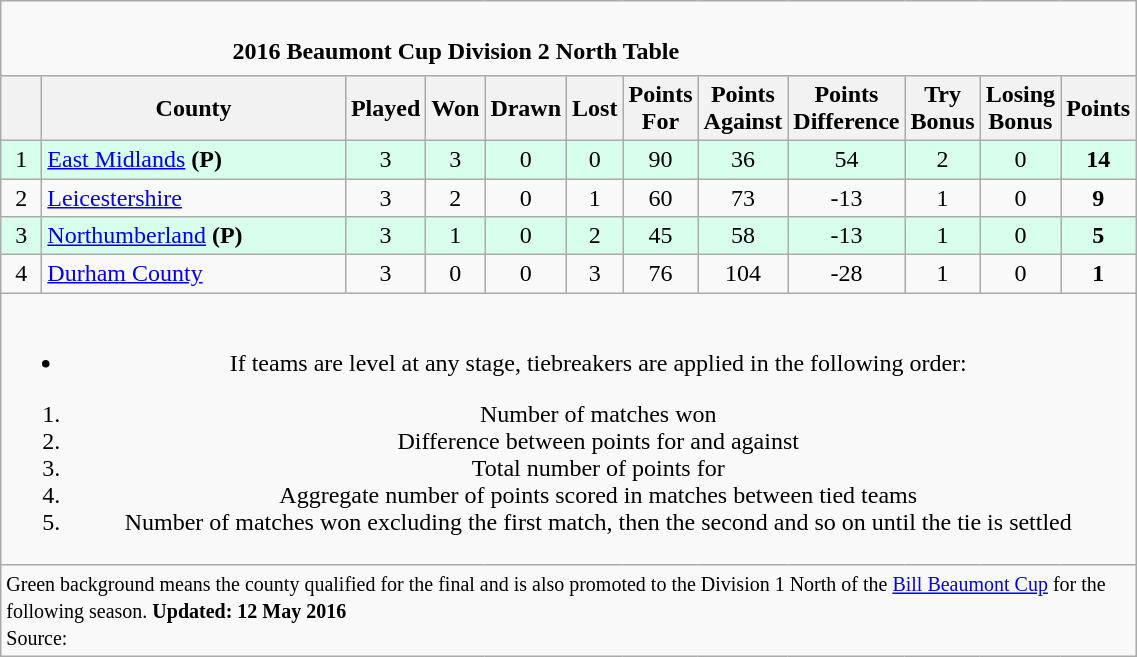<table class="wikitable" style="text-align: center;">
<tr>
<td colspan="15" cellpadding="0" cellspacing="0"><br><table border="0" width="80%" cellpadding="0" cellspacing="0">
<tr>
<td width=20% style="border:0px"></td>
<td style="border:0px"><strong>2016 Beaumont Cup Division 2 North Table</strong></td>
<td width=20% style="border:0px" align=right></td>
</tr>
</table>
</td>
</tr>
<tr>
<th bgcolor="#efefef" width="20"></th>
<th bgcolor="#efefef" width="195">County</th>
<th bgcolor="#efefef" width="20">Played</th>
<th bgcolor="#efefef" width="20">Won</th>
<th bgcolor="#efefef" width="20">Drawn</th>
<th bgcolor="#efefef" width="20">Lost</th>
<th bgcolor="#efefef" width="20">Points For</th>
<th bgcolor="#efefef" width="20">Points Against</th>
<th bgcolor="#efefef" width="20">Points Difference</th>
<th bgcolor="#efefef" width="20">Try Bonus</th>
<th bgcolor="#efefef" width="20">Losing Bonus</th>
<th bgcolor="#efefef" width="20">Points</th>
</tr>
<tr bgcolor=#d8ffeb align=center>
<td>1</td>
<td style="text-align:left;"><a href='#'>East Midlands</a> <strong>(P)</strong></td>
<td>3</td>
<td>3</td>
<td>0</td>
<td>0</td>
<td>90</td>
<td>36</td>
<td>54</td>
<td>2</td>
<td>0</td>
<td><strong>14</strong></td>
</tr>
<tr>
<td>2</td>
<td style="text-align:left;"><a href='#'>Leicestershire</a></td>
<td>3</td>
<td>2</td>
<td>0</td>
<td>1</td>
<td>60</td>
<td>73</td>
<td>-13</td>
<td>1</td>
<td>0</td>
<td><strong>9</strong></td>
</tr>
<tr bgcolor=#d8ffeb align=center>
<td>3</td>
<td style="text-align:left;"><a href='#'>Northumberland</a> <strong>(P)</strong></td>
<td>3</td>
<td>1</td>
<td>0</td>
<td>2</td>
<td>45</td>
<td>58</td>
<td>-13</td>
<td>1</td>
<td>0</td>
<td><strong>5</strong></td>
</tr>
<tr>
<td>4</td>
<td style="text-align:left;"><a href='#'>Durham County</a></td>
<td>3</td>
<td>0</td>
<td>0</td>
<td>3</td>
<td>76</td>
<td>104</td>
<td>-28</td>
<td>1</td>
<td>0</td>
<td><strong>1</strong></td>
</tr>
<tr>
<td colspan="15"><br><ul><li>If teams are level at any stage, tiebreakers are applied in the following order:</li></ul><ol><li>Number of matches won</li><li>Difference between points for and against</li><li>Total number of points for</li><li>Aggregate number of points scored in matches between tied teams</li><li>Number of matches won excluding the first match, then the second and so on until the tie is settled</li></ol></td>
</tr>
<tr | style="text-align:left;" |>
<td colspan="15" style="border:0px"><small><span>Green background</span> means the county qualified for the final and is also promoted to the Division 1 North of the <a href='#'>Bill Beaumont Cup</a> for the following season. <strong>Updated: 12 May 2016</strong><br>Source: </small></td>
</tr>
</table>
